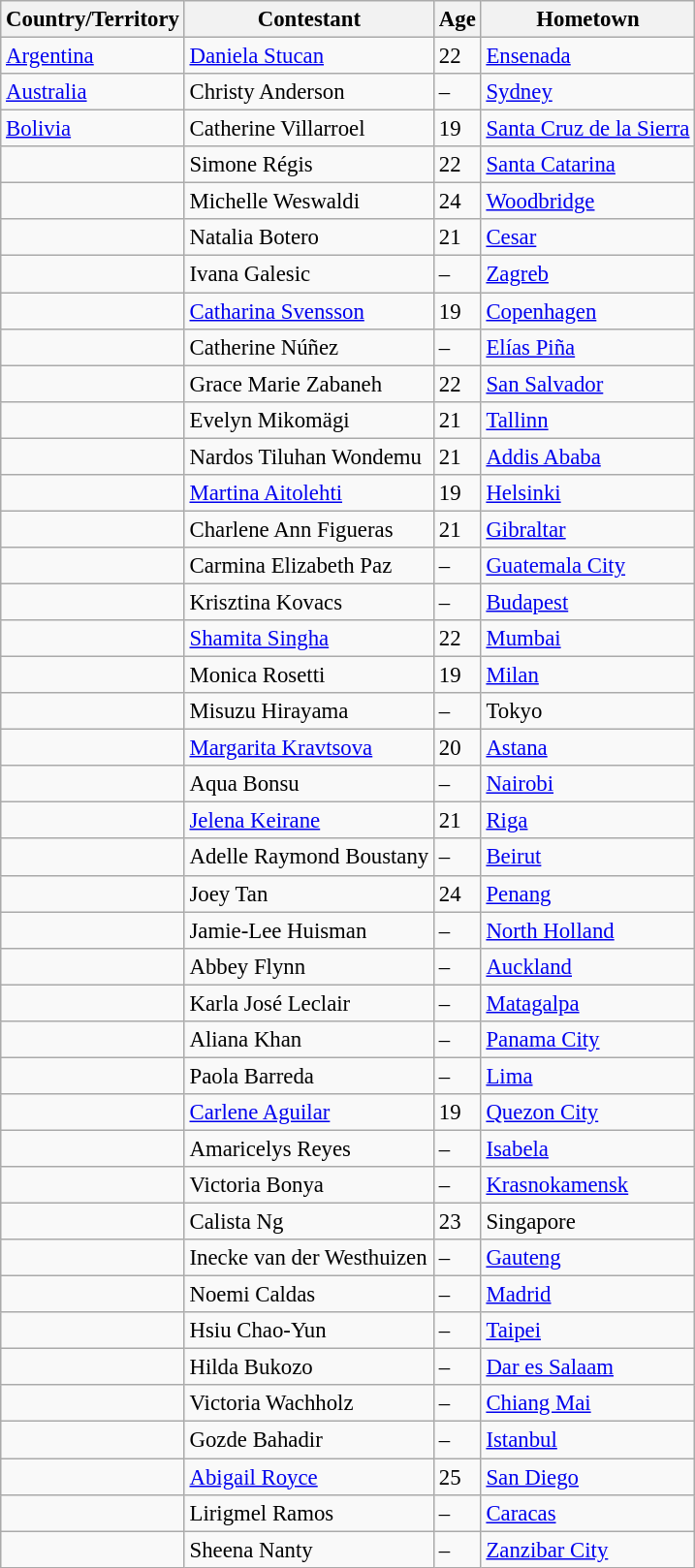<table class="wikitable sortable" style="font-size: 95%;">
<tr>
<th>Country/Territory</th>
<th>Contestant</th>
<th>Age</th>
<th>Hometown</th>
</tr>
<tr>
<td> <a href='#'>Argentina</a></td>
<td><a href='#'>Daniela Stucan</a></td>
<td>22</td>
<td><a href='#'>Ensenada</a></td>
</tr>
<tr>
<td> <a href='#'>Australia</a></td>
<td>Christy Anderson</td>
<td>–</td>
<td><a href='#'>Sydney</a></td>
</tr>
<tr>
<td> <a href='#'>Bolivia</a></td>
<td>Catherine Villarroel</td>
<td>19</td>
<td><a href='#'>Santa Cruz de la Sierra</a></td>
</tr>
<tr>
<td></td>
<td>Simone Régis</td>
<td>22</td>
<td><a href='#'>Santa Catarina</a></td>
</tr>
<tr>
<td></td>
<td>Michelle Weswaldi</td>
<td>24</td>
<td><a href='#'>Woodbridge</a></td>
</tr>
<tr>
<td></td>
<td>Natalia Botero</td>
<td>21</td>
<td><a href='#'>Cesar</a></td>
</tr>
<tr>
<td></td>
<td>Ivana Galesic</td>
<td>–</td>
<td><a href='#'>Zagreb</a></td>
</tr>
<tr>
<td></td>
<td><a href='#'>Catharina Svensson</a></td>
<td>19</td>
<td><a href='#'>Copenhagen</a></td>
</tr>
<tr>
<td></td>
<td>Catherine Núñez</td>
<td>–</td>
<td><a href='#'>Elías Piña</a></td>
</tr>
<tr>
<td></td>
<td>Grace Marie Zabaneh</td>
<td>22</td>
<td><a href='#'>San Salvador</a></td>
</tr>
<tr>
<td></td>
<td>Evelyn Mikomägi</td>
<td>21</td>
<td><a href='#'>Tallinn</a></td>
</tr>
<tr>
<td></td>
<td>Nardos Tiluhan Wondemu</td>
<td>21</td>
<td><a href='#'>Addis Ababa</a></td>
</tr>
<tr>
<td></td>
<td><a href='#'>Martina Aitolehti</a></td>
<td>19</td>
<td><a href='#'>Helsinki</a></td>
</tr>
<tr>
<td></td>
<td>Charlene Ann Figueras</td>
<td>21</td>
<td><a href='#'>Gibraltar</a></td>
</tr>
<tr>
<td></td>
<td>Carmina Elizabeth Paz</td>
<td>–</td>
<td><a href='#'>Guatemala City</a></td>
</tr>
<tr>
<td></td>
<td>Krisztina Kovacs</td>
<td>–</td>
<td><a href='#'>Budapest</a></td>
</tr>
<tr>
<td></td>
<td><a href='#'>Shamita Singha</a></td>
<td>22</td>
<td><a href='#'>Mumbai</a></td>
</tr>
<tr>
<td></td>
<td>Monica Rosetti</td>
<td>19</td>
<td><a href='#'>Milan</a></td>
</tr>
<tr>
<td></td>
<td>Misuzu Hirayama</td>
<td>–</td>
<td>Tokyo</td>
</tr>
<tr>
<td></td>
<td><a href='#'>Margarita Kravtsova</a></td>
<td>20</td>
<td><a href='#'>Astana</a></td>
</tr>
<tr>
<td></td>
<td>Aqua Bonsu</td>
<td>–</td>
<td><a href='#'>Nairobi</a></td>
</tr>
<tr>
<td></td>
<td><a href='#'>Jelena Keirane</a></td>
<td>21</td>
<td><a href='#'>Riga</a></td>
</tr>
<tr>
<td></td>
<td>Adelle Raymond Boustany</td>
<td>–</td>
<td><a href='#'>Beirut</a></td>
</tr>
<tr>
<td></td>
<td>Joey Tan</td>
<td>24</td>
<td><a href='#'>Penang</a></td>
</tr>
<tr>
<td></td>
<td>Jamie-Lee Huisman</td>
<td>–</td>
<td><a href='#'>North Holland</a></td>
</tr>
<tr>
<td></td>
<td>Abbey Flynn</td>
<td>–</td>
<td><a href='#'>Auckland</a></td>
</tr>
<tr>
<td></td>
<td>Karla José Leclair</td>
<td>–</td>
<td><a href='#'>Matagalpa</a></td>
</tr>
<tr>
<td></td>
<td>Aliana Khan</td>
<td>–</td>
<td><a href='#'>Panama City</a></td>
</tr>
<tr>
<td></td>
<td>Paola Barreda</td>
<td>–</td>
<td><a href='#'>Lima</a></td>
</tr>
<tr>
<td></td>
<td><a href='#'>Carlene Aguilar</a></td>
<td>19</td>
<td><a href='#'>Quezon City</a></td>
</tr>
<tr>
<td></td>
<td>Amaricelys Reyes</td>
<td>–</td>
<td><a href='#'>Isabela</a></td>
</tr>
<tr>
<td></td>
<td>Victoria Bonya</td>
<td>–</td>
<td><a href='#'>Krasnokamensk</a></td>
</tr>
<tr>
<td></td>
<td>Calista Ng</td>
<td>23</td>
<td>Singapore</td>
</tr>
<tr>
<td></td>
<td>Inecke van der Westhuizen</td>
<td>–</td>
<td><a href='#'>Gauteng</a></td>
</tr>
<tr>
<td></td>
<td>Noemi Caldas</td>
<td>–</td>
<td><a href='#'>Madrid</a></td>
</tr>
<tr>
<td></td>
<td>Hsiu Chao-Yun</td>
<td>–</td>
<td><a href='#'>Taipei</a></td>
</tr>
<tr>
<td></td>
<td>Hilda Bukozo</td>
<td>–</td>
<td><a href='#'>Dar es Salaam</a></td>
</tr>
<tr>
<td></td>
<td>Victoria Wachholz</td>
<td>–</td>
<td><a href='#'>Chiang Mai</a></td>
</tr>
<tr>
<td></td>
<td>Gozde Bahadir</td>
<td>–</td>
<td><a href='#'>Istanbul</a></td>
</tr>
<tr>
<td></td>
<td><a href='#'>Abigail Royce</a></td>
<td>25</td>
<td><a href='#'>San Diego</a></td>
</tr>
<tr>
<td></td>
<td>Lirigmel Ramos</td>
<td>–</td>
<td><a href='#'>Caracas</a></td>
</tr>
<tr>
<td></td>
<td>Sheena Nanty</td>
<td>–</td>
<td><a href='#'>Zanzibar City</a></td>
</tr>
</table>
